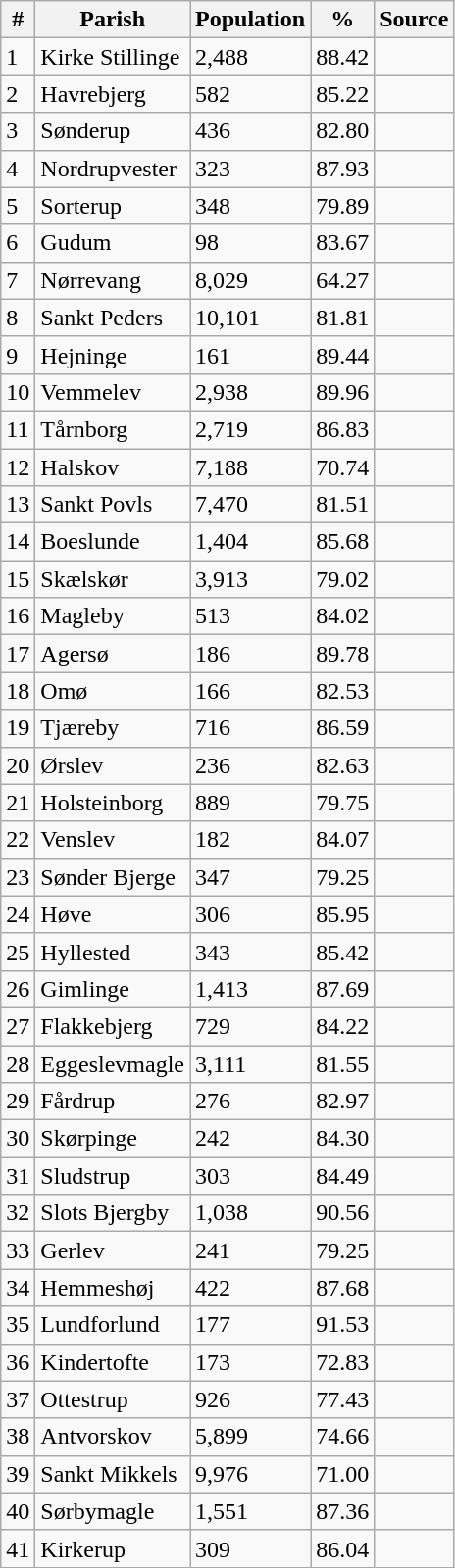<table class="wikitable sortable">
<tr>
<th rowspan="1">#</th>
<th rowspan="1">Parish</th>
<th rowspan="1">Population</th>
<th rowspan="1">%</th>
<th rowspan="1">Source</th>
</tr>
<tr>
<td>1</td>
<td>Kirke Stillinge</td>
<td>2,488</td>
<td>88.42</td>
<td></td>
</tr>
<tr>
<td>2</td>
<td>Havrebjerg</td>
<td>582</td>
<td>85.22</td>
<td></td>
</tr>
<tr>
<td>3</td>
<td>Sønderup</td>
<td>436</td>
<td>82.80</td>
<td></td>
</tr>
<tr>
<td>4</td>
<td>Nordrupvester</td>
<td>323</td>
<td>87.93</td>
<td></td>
</tr>
<tr>
<td>5</td>
<td>Sorterup</td>
<td>348</td>
<td>79.89</td>
<td></td>
</tr>
<tr>
<td>6</td>
<td>Gudum</td>
<td>98</td>
<td>83.67</td>
<td></td>
</tr>
<tr>
<td>7</td>
<td>Nørrevang</td>
<td>8,029</td>
<td>64.27</td>
<td></td>
</tr>
<tr>
<td>8</td>
<td>Sankt Peders</td>
<td>10,101</td>
<td>81.81</td>
<td></td>
</tr>
<tr>
<td>9</td>
<td>Hejninge</td>
<td>161</td>
<td>89.44</td>
<td></td>
</tr>
<tr>
<td>10</td>
<td>Vemmelev</td>
<td>2,938</td>
<td>89.96</td>
<td></td>
</tr>
<tr>
<td>11</td>
<td>Tårnborg</td>
<td>2,719</td>
<td>86.83</td>
<td></td>
</tr>
<tr>
<td>12</td>
<td>Halskov</td>
<td>7,188</td>
<td>70.74</td>
<td></td>
</tr>
<tr>
<td>13</td>
<td>Sankt Povls</td>
<td>7,470</td>
<td>81.51</td>
<td></td>
</tr>
<tr>
<td>14</td>
<td>Boeslunde</td>
<td>1,404</td>
<td>85.68</td>
<td></td>
</tr>
<tr>
<td>15</td>
<td>Skælskør</td>
<td>3,913</td>
<td>79.02</td>
<td></td>
</tr>
<tr>
<td>16</td>
<td>Magleby</td>
<td>513</td>
<td>84.02</td>
<td></td>
</tr>
<tr>
<td>17</td>
<td>Agersø</td>
<td>186</td>
<td>89.78</td>
<td></td>
</tr>
<tr>
<td>18</td>
<td>Omø</td>
<td>166</td>
<td>82.53</td>
<td></td>
</tr>
<tr>
<td>19</td>
<td>Tjæreby</td>
<td>716</td>
<td>86.59</td>
<td></td>
</tr>
<tr>
<td>20</td>
<td>Ørslev</td>
<td>236</td>
<td>82.63</td>
<td></td>
</tr>
<tr>
<td>21</td>
<td>Holsteinborg</td>
<td>889</td>
<td>79.75</td>
<td></td>
</tr>
<tr>
<td>22</td>
<td>Venslev</td>
<td>182</td>
<td>84.07</td>
<td></td>
</tr>
<tr>
<td>23</td>
<td>Sønder Bjerge</td>
<td>347</td>
<td>79.25</td>
<td></td>
</tr>
<tr>
<td>24</td>
<td>Høve</td>
<td>306</td>
<td>85.95</td>
<td></td>
</tr>
<tr>
<td>25</td>
<td>Hyllested</td>
<td>343</td>
<td>85.42</td>
<td></td>
</tr>
<tr>
<td>26</td>
<td>Gimlinge</td>
<td>1,413</td>
<td>87.69</td>
<td></td>
</tr>
<tr>
<td>27</td>
<td>Flakkebjerg</td>
<td>729</td>
<td>84.22</td>
<td></td>
</tr>
<tr>
<td>28</td>
<td>Eggeslevmagle</td>
<td>3,111</td>
<td>81.55</td>
<td></td>
</tr>
<tr>
<td>29</td>
<td>Fårdrup</td>
<td>276</td>
<td>82.97</td>
<td></td>
</tr>
<tr>
<td>30</td>
<td>Skørpinge</td>
<td>242</td>
<td>84.30</td>
<td></td>
</tr>
<tr>
<td>31</td>
<td>Sludstrup</td>
<td>303</td>
<td>84.49</td>
<td></td>
</tr>
<tr>
<td>32</td>
<td>Slots Bjergby</td>
<td>1,038</td>
<td>90.56</td>
<td></td>
</tr>
<tr>
<td>33</td>
<td>Gerlev</td>
<td>241</td>
<td>79.25</td>
<td></td>
</tr>
<tr>
<td>34</td>
<td>Hemmeshøj</td>
<td>422</td>
<td>87.68</td>
<td></td>
</tr>
<tr>
<td>35</td>
<td>Lundforlund</td>
<td>177</td>
<td>91.53</td>
<td></td>
</tr>
<tr>
<td>36</td>
<td>Kindertofte</td>
<td>173</td>
<td>72.83</td>
<td></td>
</tr>
<tr>
<td>37</td>
<td>Ottestrup</td>
<td>926</td>
<td>77.43</td>
<td></td>
</tr>
<tr>
<td>38</td>
<td>Antvorskov</td>
<td>5,899</td>
<td>74.66</td>
<td></td>
</tr>
<tr>
<td>39</td>
<td>Sankt Mikkels</td>
<td>9,976</td>
<td>71.00</td>
<td></td>
</tr>
<tr>
<td>40</td>
<td>Sørbymagle</td>
<td>1,551</td>
<td>87.36</td>
<td></td>
</tr>
<tr>
<td>41</td>
<td>Kirkerup</td>
<td>309</td>
<td>86.04</td>
<td></td>
</tr>
</table>
